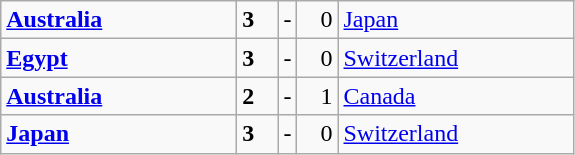<table class="wikitable">
<tr>
<td width=150> <strong><a href='#'>Australia</a></strong></td>
<td width=20 align="left"><strong>3</strong></td>
<td>-</td>
<td width=20 align="right">0</td>
<td width=150> <a href='#'>Japan</a></td>
</tr>
<tr>
<td> <strong><a href='#'>Egypt</a></strong></td>
<td align="left"><strong>3</strong></td>
<td>-</td>
<td align="right">0</td>
<td> <a href='#'>Switzerland</a></td>
</tr>
<tr>
<td> <strong><a href='#'>Australia</a></strong></td>
<td align="left"><strong>2</strong></td>
<td>-</td>
<td align="right">1</td>
<td> <a href='#'>Canada</a></td>
</tr>
<tr>
<td> <strong><a href='#'>Japan</a></strong></td>
<td align="left"><strong>3</strong></td>
<td>-</td>
<td align="right">0</td>
<td> <a href='#'>Switzerland</a></td>
</tr>
</table>
